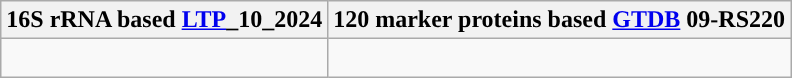<table class="wikitable">
<tr>
<th colspan=1>16S rRNA based <a href='#'>LTP</a>_10_2024</th>
<th colspan=1>120 marker proteins based <a href='#'>GTDB</a> 09-RS220</th>
</tr>
<tr>
<td style="vertical-align:top"><br></td>
<td><br></td>
</tr>
</table>
